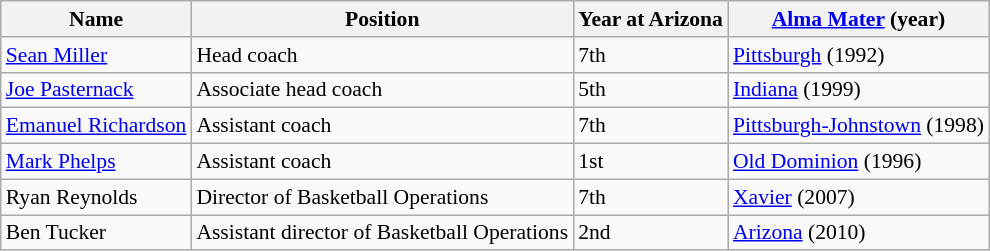<table class="wikitable" style="white-space:nowrap; font-size:90%;">
<tr>
<th>Name</th>
<th>Position</th>
<th>Year at Arizona</th>
<th><a href='#'>Alma Mater</a> (year)</th>
</tr>
<tr>
<td><a href='#'>Sean Miller</a></td>
<td>Head coach</td>
<td>7th</td>
<td><a href='#'>Pittsburgh</a> (1992)</td>
</tr>
<tr>
<td><a href='#'>Joe Pasternack</a></td>
<td>Associate head coach</td>
<td>5th</td>
<td><a href='#'>Indiana</a> (1999)</td>
</tr>
<tr>
<td><a href='#'>Emanuel Richardson</a></td>
<td>Assistant coach</td>
<td>7th</td>
<td><a href='#'>Pittsburgh-Johnstown</a> (1998)</td>
</tr>
<tr>
<td><a href='#'>Mark Phelps</a></td>
<td>Assistant coach</td>
<td>1st</td>
<td><a href='#'>Old Dominion</a> (1996)</td>
</tr>
<tr>
<td>Ryan Reynolds</td>
<td>Director of Basketball Operations</td>
<td>7th</td>
<td><a href='#'>Xavier</a> (2007)</td>
</tr>
<tr>
<td>Ben Tucker</td>
<td>Assistant director of Basketball Operations</td>
<td>2nd</td>
<td><a href='#'>Arizona</a> (2010)</td>
</tr>
</table>
